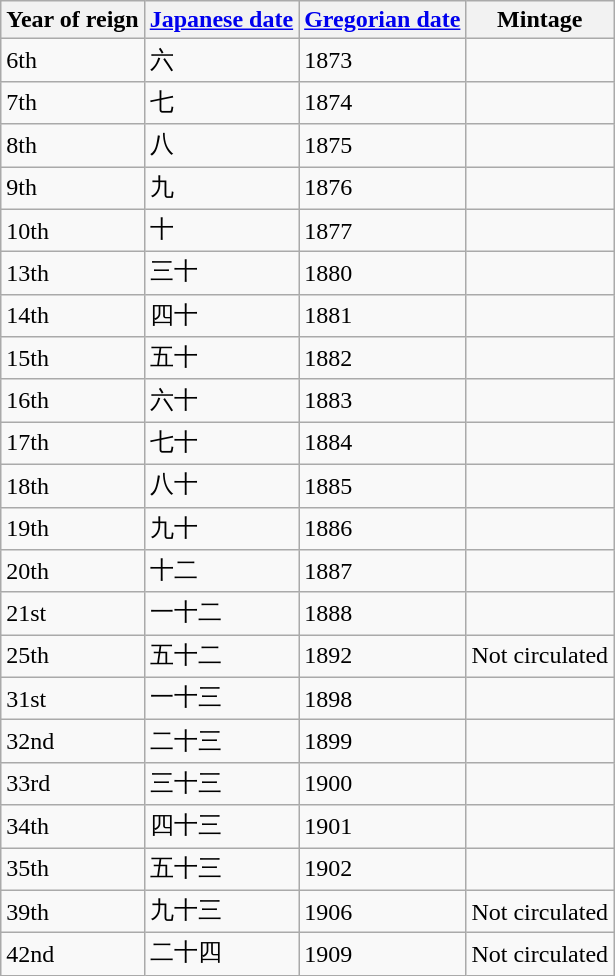<table class="wikitable sortable">
<tr>
<th>Year of reign</th>
<th class="unsortable"><a href='#'>Japanese date</a></th>
<th><a href='#'>Gregorian date</a></th>
<th>Mintage</th>
</tr>
<tr>
<td>6th</td>
<td>六</td>
<td>1873</td>
<td></td>
</tr>
<tr>
<td>7th</td>
<td>七</td>
<td>1874</td>
<td></td>
</tr>
<tr>
<td>8th</td>
<td>八</td>
<td>1875</td>
<td></td>
</tr>
<tr>
<td>9th</td>
<td>九</td>
<td>1876</td>
<td></td>
</tr>
<tr>
<td>10th</td>
<td>十</td>
<td>1877</td>
<td></td>
</tr>
<tr>
<td>13th</td>
<td>三十</td>
<td>1880</td>
<td></td>
</tr>
<tr>
<td>14th</td>
<td>四十</td>
<td>1881</td>
<td></td>
</tr>
<tr>
<td>15th</td>
<td>五十</td>
<td>1882</td>
<td></td>
</tr>
<tr>
<td>16th</td>
<td>六十</td>
<td>1883</td>
<td></td>
</tr>
<tr>
<td>17th</td>
<td>七十</td>
<td>1884</td>
<td></td>
</tr>
<tr>
<td>18th</td>
<td>八十</td>
<td>1885</td>
<td></td>
</tr>
<tr>
<td>19th</td>
<td>九十</td>
<td>1886</td>
<td></td>
</tr>
<tr>
<td>20th</td>
<td>十二</td>
<td>1887</td>
<td></td>
</tr>
<tr>
<td>21st</td>
<td>一十二</td>
<td>1888</td>
<td></td>
</tr>
<tr>
<td>25th</td>
<td>五十二 </td>
<td>1892</td>
<td>Not circulated</td>
</tr>
<tr>
<td>31st</td>
<td>一十三</td>
<td>1898</td>
<td></td>
</tr>
<tr>
<td>32nd</td>
<td>二十三</td>
<td>1899</td>
<td></td>
</tr>
<tr>
<td>33rd</td>
<td>三十三</td>
<td>1900</td>
<td></td>
</tr>
<tr>
<td>34th</td>
<td>四十三</td>
<td>1901</td>
<td></td>
</tr>
<tr>
<td>35th</td>
<td>五十三</td>
<td>1902</td>
<td></td>
</tr>
<tr>
<td>39th</td>
<td>九十三</td>
<td>1906</td>
<td>Not circulated</td>
</tr>
<tr>
<td>42nd</td>
<td>二十四</td>
<td>1909</td>
<td>Not circulated</td>
</tr>
</table>
